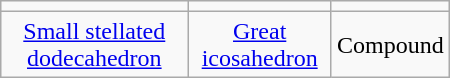<table class=wikitable width=300>
<tr>
<td></td>
<td></td>
<td></td>
</tr>
<tr align=center>
<td><a href='#'>Small stellated dodecahedron</a></td>
<td><a href='#'>Great icosahedron</a></td>
<td>Compound</td>
</tr>
</table>
